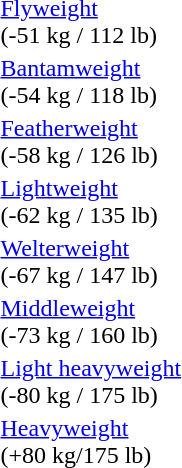<table>
<tr>
<td><a href='#'>Flyweight</a><br>(-51 kg / 112 lb)<br></td>
<td></td>
<td></td>
<td></td>
</tr>
<tr>
<td><a href='#'>Bantamweight</a><br>(-54 kg / 118 lb)<br></td>
<td></td>
<td></td>
<td></td>
</tr>
<tr>
<td><a href='#'>Featherweight</a><br>(-58 kg / 126 lb)<br></td>
<td></td>
<td></td>
<td></td>
</tr>
<tr>
<td><a href='#'>Lightweight</a><br>(-62 kg / 135 lb)<br></td>
<td></td>
<td></td>
<td></td>
</tr>
<tr>
<td><a href='#'>Welterweight</a><br>(-67 kg / 147 lb)<br></td>
<td></td>
<td></td>
<td></td>
</tr>
<tr>
<td><a href='#'>Middleweight</a><br>(-73 kg / 160 lb)<br></td>
<td></td>
<td></td>
<td></td>
</tr>
<tr>
<td><a href='#'>Light heavyweight</a><br>(-80 kg / 175 lb)<br></td>
<td></td>
<td></td>
<td></td>
</tr>
<tr>
<td><a href='#'>Heavyweight</a><br>(+80 kg/175 lb)<br></td>
<td></td>
<td></td>
<td></td>
</tr>
</table>
